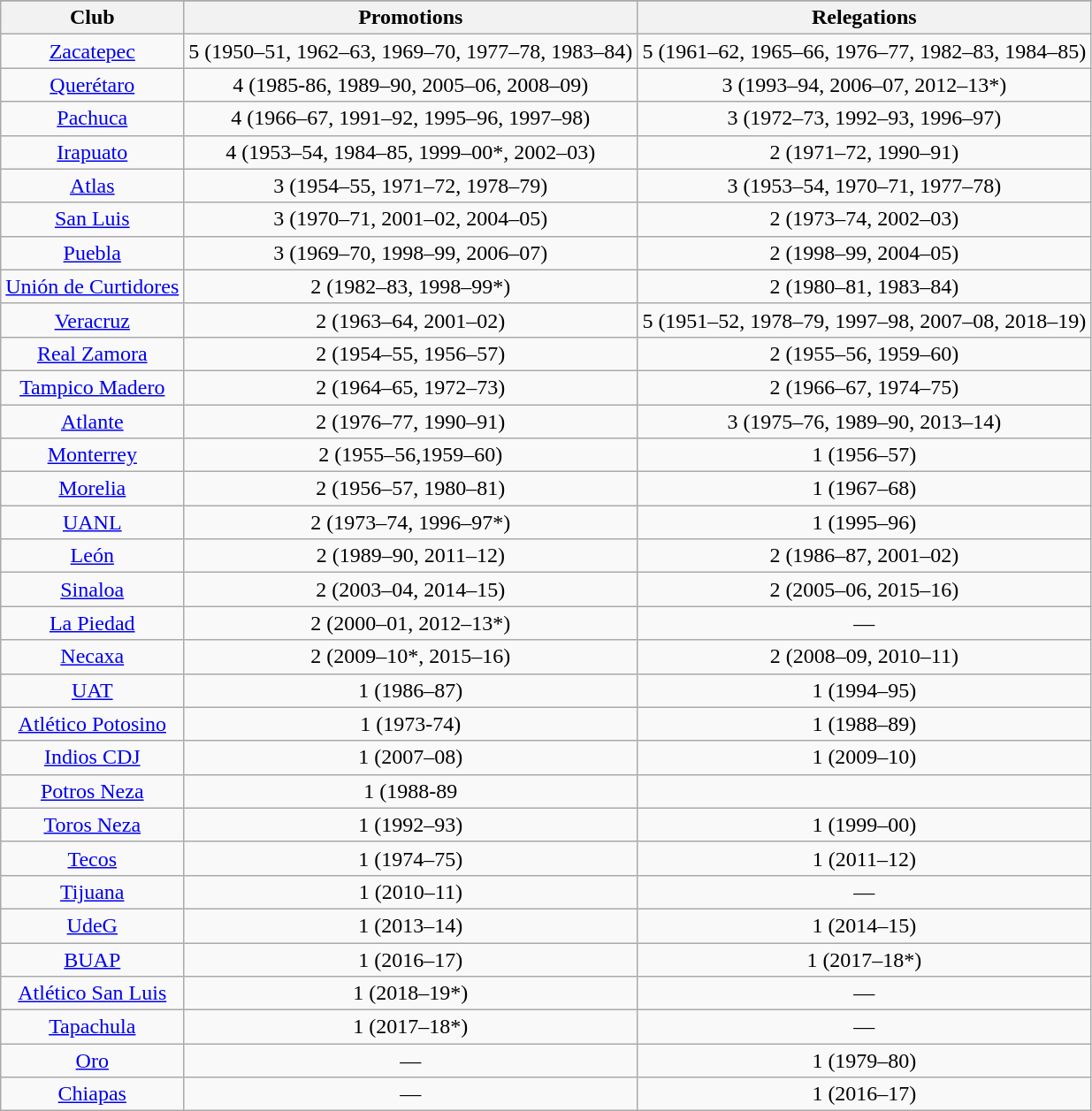<table class="wikitable" style="text-align: center;">
<tr>
</tr>
<tr>
<th>Club</th>
<th>Promotions</th>
<th>Relegations</th>
</tr>
<tr>
<td><a href='#'>Zacatepec</a></td>
<td>5 (1950–51, 1962–63, 1969–70, 1977–78, 1983–84)</td>
<td>5 (1961–62, 1965–66, 1976–77, 1982–83, 1984–85)</td>
</tr>
<tr>
<td><a href='#'>Querétaro</a></td>
<td>4 (1985-86, 1989–90, 2005–06, 2008–09)</td>
<td>3 (1993–94, 2006–07, 2012–13*)</td>
</tr>
<tr>
<td><a href='#'>Pachuca</a></td>
<td>4 (1966–67, 1991–92, 1995–96, 1997–98)</td>
<td>3 (1972–73, 1992–93, 1996–97)</td>
</tr>
<tr>
<td><a href='#'>Irapuato</a></td>
<td>4 (1953–54, 1984–85, 1999–00*, 2002–03)</td>
<td>2 (1971–72, 1990–91)</td>
</tr>
<tr>
<td><a href='#'>Atlas</a></td>
<td>3 (1954–55, 1971–72, 1978–79)</td>
<td>3 (1953–54, 1970–71, 1977–78)</td>
</tr>
<tr>
<td><a href='#'>San Luis</a></td>
<td>3 (1970–71, 2001–02, 2004–05)</td>
<td>2 (1973–74, 2002–03)</td>
</tr>
<tr>
<td><a href='#'>Puebla</a></td>
<td>3 (1969–70, 1998–99, 2006–07)</td>
<td>2 (1998–99, 2004–05)</td>
</tr>
<tr>
<td><a href='#'>Unión de Curtidores</a></td>
<td>2 (1982–83, 1998–99*)</td>
<td>2 (1980–81, 1983–84)</td>
</tr>
<tr>
<td><a href='#'>Veracruz</a></td>
<td>2 (1963–64, 2001–02)</td>
<td>5 (1951–52, 1978–79, 1997–98, 2007–08, 2018–19)</td>
</tr>
<tr>
<td><a href='#'>Real Zamora</a></td>
<td>2 (1954–55, 1956–57)</td>
<td>2 (1955–56, 1959–60)</td>
</tr>
<tr>
<td><a href='#'>Tampico Madero</a></td>
<td>2 (1964–65, 1972–73)</td>
<td>2 (1966–67, 1974–75)</td>
</tr>
<tr>
<td><a href='#'>Atlante</a></td>
<td>2 (1976–77, 1990–91)</td>
<td>3 (1975–76, 1989–90, 2013–14)</td>
</tr>
<tr>
<td><a href='#'>Monterrey</a></td>
<td>2 (1955–56,1959–60)</td>
<td>1 (1956–57)</td>
</tr>
<tr>
<td><a href='#'>Morelia</a></td>
<td>2 (1956–57, 1980–81)</td>
<td>1 (1967–68)</td>
</tr>
<tr>
<td><a href='#'>UANL</a></td>
<td>2 (1973–74, 1996–97*)</td>
<td>1 (1995–96)</td>
</tr>
<tr>
<td><a href='#'>León</a></td>
<td>2 (1989–90, 2011–12)</td>
<td>2 (1986–87, 2001–02)</td>
</tr>
<tr>
<td><a href='#'>Sinaloa</a></td>
<td>2  (2003–04, 2014–15)</td>
<td>2  (2005–06, 2015–16)</td>
</tr>
<tr>
<td><a href='#'>La Piedad</a></td>
<td>2 (2000–01, 2012–13*)</td>
<td>—</td>
</tr>
<tr>
<td><a href='#'>Necaxa</a></td>
<td>2 (2009–10*, 2015–16)</td>
<td>2  (2008–09, 2010–11)</td>
</tr>
<tr>
<td><a href='#'>UAT</a></td>
<td>1 (1986–87)</td>
<td>1 (1994–95)</td>
</tr>
<tr>
<td><a href='#'>Atlético Potosino</a></td>
<td>1 (1973-74)</td>
<td>1 (1988–89)</td>
</tr>
<tr>
<td><a href='#'>Indios CDJ</a></td>
<td>1 (2007–08)</td>
<td>1 (2009–10)</td>
</tr>
<tr>
<td><a href='#'>Potros Neza</a></td>
<td>1 (1988-89</td>
<td></td>
</tr>
<tr>
<td><a href='#'>Toros Neza</a></td>
<td>1 (1992–93)</td>
<td>1 (1999–00)</td>
</tr>
<tr>
<td><a href='#'>Tecos</a></td>
<td>1 (1974–75)</td>
<td>1 (2011–12)</td>
</tr>
<tr>
<td><a href='#'>Tijuana</a></td>
<td>1 (2010–11)</td>
<td align="center">—</td>
</tr>
<tr>
<td><a href='#'>UdeG</a></td>
<td>1 (2013–14)</td>
<td align="center">1 (2014–15)</td>
</tr>
<tr>
<td><a href='#'>BUAP</a></td>
<td>1 (2016–17)</td>
<td>1 (2017–18*)</td>
</tr>
<tr>
<td><a href='#'>Atlético San Luis</a></td>
<td>1 (2018–19*)</td>
<td>—</td>
</tr>
<tr>
<td><a href='#'>Tapachula</a></td>
<td>1 (2017–18*)</td>
<td>—</td>
</tr>
<tr>
<td><a href='#'>Oro</a></td>
<td>—</td>
<td>1 (1979–80)</td>
</tr>
<tr>
<td><a href='#'>Chiapas</a></td>
<td>—</td>
<td>1 (2016–17)</td>
</tr>
</table>
